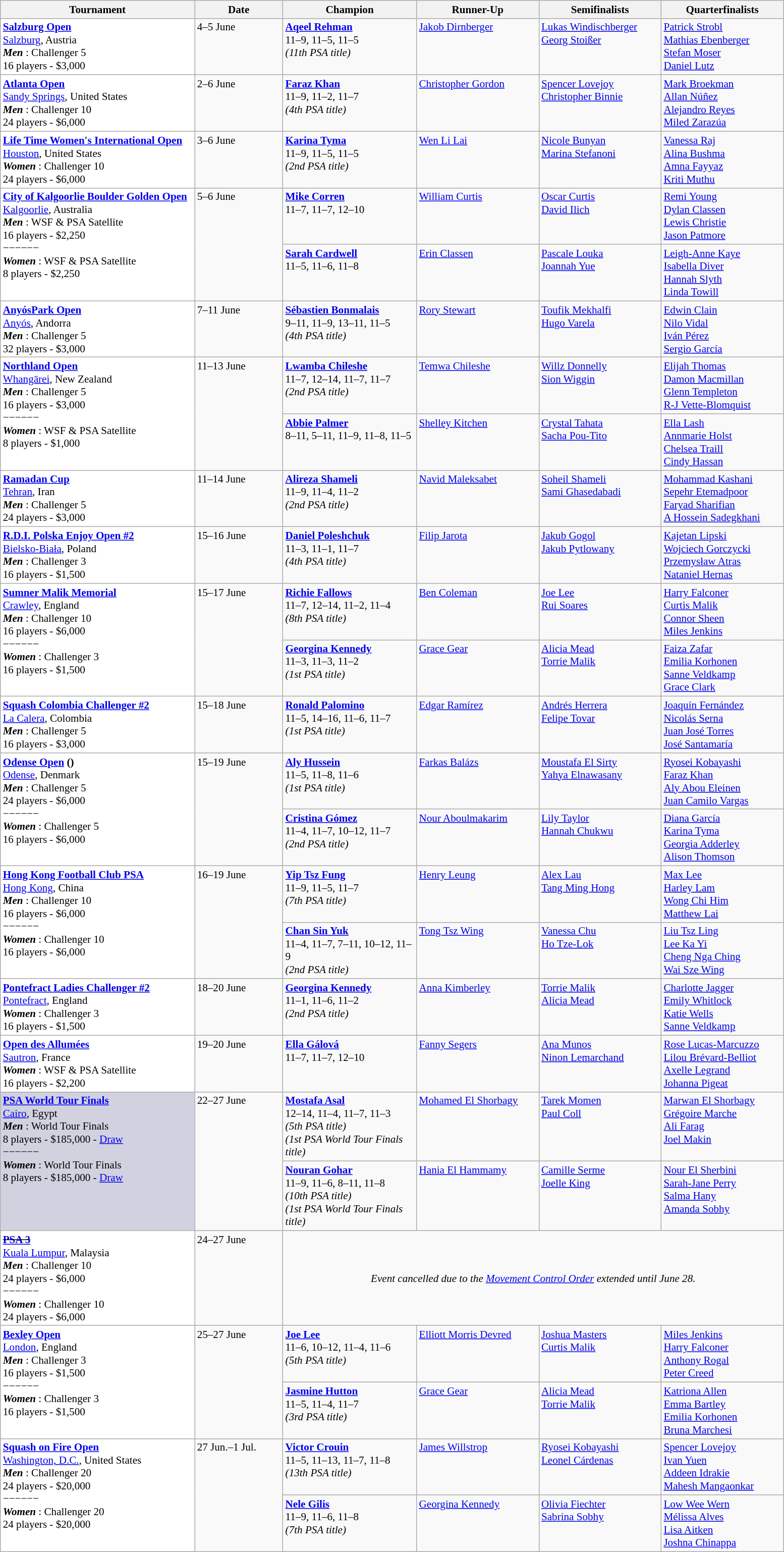<table class="wikitable" style="font-size:88%">
<tr>
<th width=250>Tournament</th>
<th width=110>Date</th>
<th width=170>Champion</th>
<th width=155>Runner-Up</th>
<th width=155>Semifinalists</th>
<th width=155>Quarterfinalists</th>
</tr>
<tr valign=top>
<td style="background:#fff;"><strong><a href='#'>Salzburg Open</a></strong><br> <a href='#'>Salzburg</a>, Austria<br><strong> <em>Men</em> </strong>: Challenger 5<br>16 players - $3,000</td>
<td>4–5 June</td>
<td> <strong><a href='#'>Aqeel Rehman</a></strong><br>11–9, 11–5, 11–5<br><em>(11th PSA title)</em></td>
<td> <a href='#'>Jakob Dirnberger</a></td>
<td> <a href='#'>Lukas Windischberger</a><br> <a href='#'>Georg Stoißer</a></td>
<td> <a href='#'>Patrick Strobl</a><br> <a href='#'>Mathias Ebenberger</a><br> <a href='#'>Stefan Moser</a><br> <a href='#'>Daniel Lutz</a></td>
</tr>
<tr valign=top>
<td style="background:#fff;"><strong><a href='#'>Atlanta Open</a></strong><br> <a href='#'>Sandy Springs</a>, United States<br><strong> <em>Men</em> </strong>: Challenger 10<br>24 players - $6,000</td>
<td>2–6 June</td>
<td> <strong><a href='#'>Faraz Khan</a></strong><br>11–9, 11–2, 11–7<br><em>(4th PSA title)</em></td>
<td> <a href='#'>Christopher Gordon</a></td>
<td> <a href='#'>Spencer Lovejoy</a><br> <a href='#'>Christopher Binnie</a></td>
<td> <a href='#'>Mark Broekman</a><br> <a href='#'>Allan Núñez</a><br> <a href='#'>Alejandro Reyes</a><br> <a href='#'>Miled Zarazúa</a></td>
</tr>
<tr valign=top>
<td style="background:#fff;"><strong><a href='#'>Life Time Women's International Open</a></strong><br> <a href='#'>Houston</a>, United States<br><strong> <em>Women</em> </strong>: Challenger 10<br>24 players - $6,000</td>
<td>3–6 June</td>
<td> <strong><a href='#'>Karina Tyma</a></strong><br>11–9, 11–5, 11–5<br><em>(2nd PSA title)</em></td>
<td> <a href='#'>Wen Li Lai</a></td>
<td> <a href='#'>Nicole Bunyan</a><br> <a href='#'>Marina Stefanoni</a></td>
<td> <a href='#'>Vanessa Raj</a><br> <a href='#'>Alina Bushma</a><br> <a href='#'>Amna Fayyaz</a><br> <a href='#'>Kriti Muthu</a></td>
</tr>
<tr valign=top>
<td rowspan=2 style="background:#fff;"><strong><a href='#'>City of Kalgoorlie Boulder Golden Open</a></strong><br> <a href='#'>Kalgoorlie</a>, Australia<br><strong> <em>Men</em> </strong>: WSF & PSA Satellite<br>16 players - $2,250<br>−−−−−−<br><strong> <em>Women</em> </strong>: WSF & PSA Satellite<br>8  players - $2,250</td>
<td rowspan=2>5–6 June</td>
<td> <strong><a href='#'>Mike Corren</a></strong><br>11–7, 11–7, 12–10</td>
<td> <a href='#'>William Curtis</a></td>
<td> <a href='#'>Oscar Curtis</a><br> <a href='#'>David Ilich</a></td>
<td> <a href='#'>Remi Young</a><br> <a href='#'>Dylan Classen</a><br> <a href='#'>Lewis Christie</a><br> <a href='#'>Jason Patmore</a></td>
</tr>
<tr valign=top>
<td> <strong><a href='#'>Sarah Cardwell</a></strong><br>11–5, 11–6, 11–8</td>
<td> <a href='#'>Erin Classen</a></td>
<td> <a href='#'>Pascale Louka</a><br> <a href='#'>Joannah Yue</a></td>
<td> <a href='#'>Leigh-Anne Kaye</a><br> <a href='#'>Isabella Diver</a><br> <a href='#'>Hannah Slyth</a><br> <a href='#'>Linda Towill</a></td>
</tr>
<tr valign=top>
<td style="background:#fff;"><strong><a href='#'>AnyósPark Open</a></strong><br> <a href='#'>Anyós</a>, Andorra<br><strong> <em>Men</em> </strong>: Challenger 5<br>32 players - $3,000</td>
<td>7–11 June</td>
<td> <strong><a href='#'>Sébastien Bonmalais</a></strong><br>9–11, 11–9, 13–11, 11–5<br><em>(4th PSA title)</em></td>
<td> <a href='#'>Rory Stewart</a></td>
<td> <a href='#'>Toufik Mekhalfi</a><br> <a href='#'>Hugo Varela</a></td>
<td> <a href='#'>Edwin Clain</a><br> <a href='#'>Nilo Vidal</a><br> <a href='#'>Iván Pérez</a><br> <a href='#'>Sergio García</a></td>
</tr>
<tr valign=top>
<td rowspan=2 style="background:#fff;"><strong><a href='#'>Northland Open</a></strong><br> <a href='#'>Whangārei</a>, New Zealand<br><strong> <em>Men</em> </strong>: Challenger 5<br>16 players - $3,000<br>−−−−−−<br><strong> <em>Women</em> </strong>: WSF & PSA Satellite<br>8  players - $1,000</td>
<td rowspan=2>11–13 June</td>
<td> <strong><a href='#'>Lwamba Chileshe</a></strong><br>11–7, 12–14, 11–7, 11–7<br><em>(2nd PSA title)</em></td>
<td> <a href='#'>Temwa Chileshe</a></td>
<td> <a href='#'>Willz Donnelly</a><br> <a href='#'>Sion Wiggin</a></td>
<td> <a href='#'>Elijah Thomas</a><br> <a href='#'>Damon Macmillan</a><br> <a href='#'>Glenn Templeton</a><br> <a href='#'>R-J Vette-Blomquist</a></td>
</tr>
<tr valign=top>
<td> <strong><a href='#'>Abbie Palmer</a></strong><br>8–11, 5–11, 11–9, 11–8, 11–5</td>
<td> <a href='#'>Shelley Kitchen</a></td>
<td> <a href='#'>Crystal Tahata</a><br> <a href='#'>Sacha Pou-Tito</a></td>
<td> <a href='#'>Ella Lash</a><br> <a href='#'>Annmarie Holst</a><br> <a href='#'>Chelsea Traill</a><br> <a href='#'>Cindy Hassan</a></td>
</tr>
<tr valign=top>
<td style="background:#fff;"><strong><a href='#'>Ramadan Cup</a></strong><br> <a href='#'>Tehran</a>, Iran<br><strong> <em>Men</em> </strong>: Challenger 5<br>24 players - $3,000</td>
<td>11–14 June</td>
<td> <strong><a href='#'>Alireza Shameli</a></strong><br>11–9, 11–4, 11–2<br><em>(2nd PSA title)</em></td>
<td> <a href='#'>Navid Maleksabet</a></td>
<td> <a href='#'>Soheil Shameli</a><br> <a href='#'>Sami Ghasedabadi</a></td>
<td> <a href='#'>Mohammad Kashani</a><br> <a href='#'>Sepehr Etemadpoor</a><br> <a href='#'>Faryad Sharifian</a><br> <a href='#'>A Hossein Sadegkhani</a></td>
</tr>
<tr valign=top>
<td style="background:#fff;"><strong><a href='#'>R.D.I. Polska Enjoy Open #2</a></strong><br> <a href='#'>Bielsko-Biała</a>, Poland<br><strong> <em>Men</em> </strong>: Challenger 3<br>16 players - $1,500</td>
<td>15–16 June</td>
<td> <strong><a href='#'>Daniel Poleshchuk</a></strong><br>11–3, 11–1, 11–7<br><em>(4th PSA title)</em></td>
<td> <a href='#'>Filip Jarota</a></td>
<td> <a href='#'>Jakub Gogol</a><br> <a href='#'>Jakub Pytlowany</a></td>
<td> <a href='#'>Kajetan Lipski</a><br> <a href='#'>Wojciech Gorczycki</a><br> <a href='#'>Przemysław Atras</a><br> <a href='#'>Nataniel Hernas</a></td>
</tr>
<tr valign=top>
<td rowspan=2 style="background:#fff;"><strong><a href='#'>Sumner Malik Memorial</a></strong><br> <a href='#'>Crawley</a>, England<br><strong> <em>Men</em> </strong>: Challenger 10<br>16 players - $6,000<br>−−−−−−<br><strong> <em>Women</em> </strong>: Challenger 3<br>16 players - $1,500</td>
<td rowspan=2>15–17 June</td>
<td> <strong><a href='#'>Richie Fallows</a></strong><br>11–7, 12–14, 11–2, 11–4<br><em>(8th PSA title)</em></td>
<td> <a href='#'>Ben Coleman</a></td>
<td> <a href='#'>Joe Lee</a><br> <a href='#'>Rui Soares</a></td>
<td> <a href='#'>Harry Falconer</a><br> <a href='#'>Curtis Malik</a><br> <a href='#'>Connor Sheen</a><br> <a href='#'>Miles Jenkins</a></td>
</tr>
<tr valign=top>
<td> <strong><a href='#'>Georgina Kennedy</a></strong><br>11–3, 11–3, 11–2<br><em>(1st PSA title)</em></td>
<td> <a href='#'>Grace Gear</a></td>
<td> <a href='#'>Alicia Mead</a><br> <a href='#'>Torrie Malik</a></td>
<td> <a href='#'>Faiza Zafar</a><br> <a href='#'>Emilia Korhonen</a><br> <a href='#'>Sanne Veldkamp</a><br> <a href='#'>Grace Clark</a></td>
</tr>
<tr valign=top>
<td style="background:#fff;"><strong><a href='#'>Squash Colombia Challenger #2</a></strong><br> <a href='#'>La Calera</a>, Colombia<br><strong> <em>Men</em> </strong>: Challenger 5<br>16 players - $3,000</td>
<td>15–18 June</td>
<td> <strong><a href='#'>Ronald Palomino</a></strong><br>11–5, 14–16, 11–6, 11–7<br><em>(1st PSA title)</em></td>
<td> <a href='#'>Edgar Ramírez</a></td>
<td> <a href='#'>Andrés Herrera</a><br> <a href='#'>Felipe Tovar</a></td>
<td> <a href='#'>Joaquín Fernández</a><br> <a href='#'>Nicolás Serna</a><br> <a href='#'>Juan José Torres</a><br> <a href='#'>José Santamaría</a></td>
</tr>
<tr valign=top>
<td rowspan=2 style="background:#fff;"><strong><a href='#'>Odense Open</a> ()</strong><br> <a href='#'>Odense</a>, Denmark<br><strong> <em>Men</em> </strong>: Challenger 5<br>24 players - $6,000<br>−−−−−−<br><strong> <em>Women</em> </strong>: Challenger 5<br>16 players - $6,000</td>
<td rowspan=2>15–19 June</td>
<td> <strong><a href='#'>Aly Hussein</a></strong><br>11–5, 11–8, 11–6<br><em>(1st PSA title)</em></td>
<td> <a href='#'>Farkas Balázs</a></td>
<td> <a href='#'>Moustafa El Sirty</a><br> <a href='#'>Yahya Elnawasany</a></td>
<td> <a href='#'>Ryosei Kobayashi</a><br> <a href='#'>Faraz Khan</a><br> <a href='#'>Aly Abou Eleinen</a><br> <a href='#'>Juan Camilo Vargas</a></td>
</tr>
<tr valign=top>
<td> <strong><a href='#'>Cristina Gómez</a></strong><br>11–4, 11–7, 10–12, 11–7<br><em>(2nd PSA title)</em></td>
<td> <a href='#'>Nour Aboulmakarim</a></td>
<td> <a href='#'>Lily Taylor</a><br> <a href='#'>Hannah Chukwu</a></td>
<td> <a href='#'>Diana García</a><br> <a href='#'>Karina Tyma</a><br> <a href='#'>Georgia Adderley</a><br> <a href='#'>Alison Thomson</a></td>
</tr>
<tr valign=top>
<td rowspan=2 style="background:#fff;"><strong><a href='#'>Hong Kong Football Club PSA</a></strong><br> <a href='#'>Hong Kong</a>, China<br><strong> <em>Men</em> </strong>: Challenger 10<br>16 players - $6,000<br>−−−−−−<br><strong> <em>Women</em> </strong>: Challenger 10<br>16 players - $6,000</td>
<td rowspan=2>16–19 June</td>
<td> <strong><a href='#'>Yip Tsz Fung</a></strong><br>11–9, 11–5, 11–7<br><em>(7th PSA title)</em></td>
<td> <a href='#'>Henry Leung</a></td>
<td> <a href='#'>Alex Lau</a><br> <a href='#'>Tang Ming Hong</a></td>
<td> <a href='#'>Max Lee</a><br> <a href='#'>Harley Lam</a><br> <a href='#'>Wong Chi Him</a><br> <a href='#'>Matthew Lai</a></td>
</tr>
<tr valign=top>
<td> <strong><a href='#'>Chan Sin Yuk</a></strong><br>11–4, 11–7, 7–11, 10–12, 11–9<br><em>(2nd PSA title)</em></td>
<td> <a href='#'>Tong Tsz Wing</a></td>
<td> <a href='#'>Vanessa Chu</a><br> <a href='#'>Ho Tze-Lok</a></td>
<td> <a href='#'>Liu Tsz Ling</a><br> <a href='#'>Lee Ka Yi</a><br> <a href='#'>Cheng Nga Ching</a><br> <a href='#'>Wai Sze Wing</a></td>
</tr>
<tr valign=top>
<td style="background:#fff;"><strong><a href='#'>Pontefract Ladies Challenger #2</a></strong><br> <a href='#'>Pontefract</a>, England<br><strong> <em>Women</em> </strong>: Challenger 3<br>16 players - $1,500</td>
<td>18–20 June</td>
<td> <strong><a href='#'>Georgina Kennedy</a></strong><br>11–1, 11–6, 11–2<br><em>(2nd PSA title)</em></td>
<td> <a href='#'>Anna Kimberley</a></td>
<td> <a href='#'>Torrie Malik</a><br> <a href='#'>Alicia Mead</a></td>
<td> <a href='#'>Charlotte Jagger</a><br> <a href='#'>Emily Whitlock</a><br> <a href='#'>Katie Wells</a><br> <a href='#'>Sanne Veldkamp</a></td>
</tr>
<tr valign=top>
<td style="background:#fff;"><strong><a href='#'>Open des Allumées</a></strong><br> <a href='#'>Sautron</a>, France<br><strong> <em>Women</em> </strong>: WSF & PSA Satellite<br>16 players - $2,200</td>
<td>19–20 June</td>
<td> <strong><a href='#'>Ella Gálová</a></strong><br>11–7, 11–7, 12–10</td>
<td> <a href='#'>Fanny Segers</a></td>
<td> <a href='#'>Ana Munos</a><br> <a href='#'>Ninon Lemarchand</a></td>
<td> <a href='#'>Rose Lucas-Marcuzzo</a><br> <a href='#'>Lilou Brévard-Belliot</a><br> <a href='#'>Axelle Legrand</a><br> <a href='#'>Johanna Pigeat</a></td>
</tr>
<tr valign=top>
<td rowspan=2 style="background:#d1d1e0;"><strong><a href='#'> PSA World Tour Finals</a></strong><br> <a href='#'>Cairo</a>, Egypt<br><strong> <em>Men</em> </strong>: World Tour Finals<br>8 players - $185,000 - <a href='#'>Draw</a><br>−−−−−−<br><strong> <em>Women</em> </strong>: World Tour Finals<br>8 players - $185,000 - <a href='#'>Draw</a></td>
<td rowspan=2>22–27 June</td>
<td> <strong><a href='#'>Mostafa Asal</a></strong><br>12–14, 11–4, 11–7, 11–3<br><em>(5th PSA title)<br>(1st PSA World Tour Finals title)</em></td>
<td> <a href='#'>Mohamed El Shorbagy</a></td>
<td> <a href='#'>Tarek Momen</a><br> <a href='#'>Paul Coll</a></td>
<td> <a href='#'>Marwan El Shorbagy</a><br> <a href='#'>Grégoire Marche</a><br> <a href='#'>Ali Farag</a><br> <a href='#'>Joel Makin</a></td>
</tr>
<tr valign=top>
<td> <strong><a href='#'>Nouran Gohar</a></strong><br>11–9, 11–6, 8–11, 11–8<br><em>(10th PSA title)<br>(1st PSA World Tour Finals title)</em></td>
<td> <a href='#'>Hania El Hammamy</a></td>
<td> <a href='#'>Camille Serme</a><br> <a href='#'>Joelle King</a></td>
<td> <a href='#'>Nour El Sherbini</a><br> <a href='#'>Sarah-Jane Perry</a><br> <a href='#'>Salma Hany</a><br> <a href='#'>Amanda Sobhy</a></td>
</tr>
<tr valign=top>
<td rowspan=1 style="background:#fff;"><strong><s><a href='#'> PSA 3</a></s></strong><br> <a href='#'>Kuala Lumpur</a>, Malaysia<br><strong> <em>Men</em> </strong>: Challenger 10<br>24 players - $6,000<br>−−−−−−<br><strong> <em>Women</em> </strong>: Challenger 10<br>24 players - $6,000</td>
<td rowspan=1>24–27 June</td>
<td colspan="4" style="vertical-align:middle; text-align:center;"><em>Event cancelled due to the <a href='#'>Movement Control Order</a> extended until June 28.</em></td>
</tr>
<tr valign=top>
<td rowspan=2 style="background:#fff;"><strong><a href='#'>Bexley Open</a></strong><br> <a href='#'>London</a>, England<br><strong> <em>Men</em> </strong>: Challenger 3<br>16 players - $1,500<br>−−−−−−<br><strong> <em>Women</em> </strong>: Challenger 3<br>16 players - $1,500</td>
<td rowspan=2>25–27 June</td>
<td> <strong><a href='#'>Joe Lee</a></strong><br>11–6, 10–12, 11–4, 11–6<br><em>(5th PSA title)</em></td>
<td> <a href='#'>Elliott Morris Devred</a></td>
<td> <a href='#'>Joshua Masters</a><br> <a href='#'>Curtis Malik</a></td>
<td> <a href='#'>Miles Jenkins</a><br> <a href='#'>Harry Falconer</a><br> <a href='#'>Anthony Rogal</a><br> <a href='#'>Peter Creed</a></td>
</tr>
<tr valign=top>
<td> <strong><a href='#'>Jasmine Hutton</a></strong><br>11–5, 11–4, 11–7<br><em>(3rd PSA title)</em></td>
<td> <a href='#'>Grace Gear</a></td>
<td> <a href='#'>Alicia Mead</a><br> <a href='#'>Torrie Malik</a></td>
<td> <a href='#'>Katriona Allen</a><br> <a href='#'>Emma Bartley</a><br> <a href='#'>Emilia Korhonen</a><br> <a href='#'>Bruna Marchesi</a></td>
</tr>
<tr valign=top>
<td rowspan=2 style="background:#fff;"><strong><a href='#'>Squash on Fire Open</a></strong><br> <a href='#'>Washington, D.C.</a>, United States<br><strong> <em>Men</em> </strong>: Challenger 20<br>24 players - $20,000<br>−−−−−−<br><strong> <em>Women</em> </strong>: Challenger 20<br>24 players - $20,000</td>
<td rowspan=2>27 Jun.–1 Jul.</td>
<td> <strong><a href='#'>Victor Crouin</a></strong><br>11–5, 11–13, 11–7, 11–8<br><em>(13th PSA title)</em></td>
<td> <a href='#'>James Willstrop</a></td>
<td> <a href='#'>Ryosei Kobayashi</a><br> <a href='#'>Leonel Cárdenas</a></td>
<td> <a href='#'>Spencer Lovejoy</a><br> <a href='#'>Ivan Yuen</a><br> <a href='#'>Addeen Idrakie</a><br> <a href='#'>Mahesh Mangaonkar</a></td>
</tr>
<tr valign=top>
<td> <strong><a href='#'>Nele Gilis</a></strong><br>11–9, 11–6, 11–8<br><em>(7th PSA title)</em></td>
<td> <a href='#'>Georgina Kennedy</a></td>
<td> <a href='#'>Olivia Fiechter</a><br> <a href='#'>Sabrina Sobhy</a></td>
<td> <a href='#'>Low Wee Wern</a><br> <a href='#'>Mélissa Alves</a><br> <a href='#'>Lisa Aitken</a><br> <a href='#'>Joshna Chinappa</a></td>
</tr>
</table>
